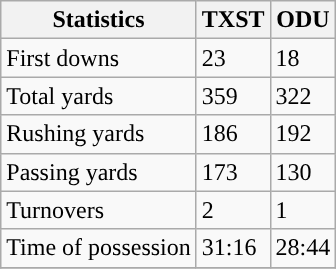<table class="wikitable" style="float: left;">
<tr>
<th>Statistics</th>
<th>TXST</th>
<th>ODU</th>
</tr>
<tr>
<td>First downs</td>
<td>23</td>
<td>18</td>
</tr>
<tr>
<td>Total yards</td>
<td>359</td>
<td>322</td>
</tr>
<tr>
<td>Rushing yards</td>
<td>186</td>
<td>192</td>
</tr>
<tr>
<td>Passing yards</td>
<td>173</td>
<td>130</td>
</tr>
<tr>
<td>Turnovers</td>
<td>2</td>
<td>1</td>
</tr>
<tr>
<td>Time of possession</td>
<td>31:16</td>
<td>28:44</td>
</tr>
<tr>
</tr>
</table>
